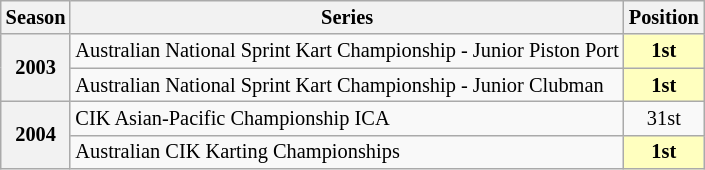<table class="wikitable" style="font-size: 85%; text-align:center">
<tr>
<th>Season</th>
<th>Series</th>
<th>Position</th>
</tr>
<tr>
<th rowspan=2>2003</th>
<td align="left">Australian National Sprint Kart Championship - Junior Piston Port</td>
<td align="center" style="background: #ffffbf"><strong>1st</strong></td>
</tr>
<tr>
<td align="left">Australian National Sprint Kart Championship - Junior Clubman</td>
<td align="center" style="background: #ffffbf"><strong>1st</strong></td>
</tr>
<tr>
<th rowspan=2>2004</th>
<td align="left">CIK Asian-Pacific Championship ICA</td>
<td align="center">31st</td>
</tr>
<tr>
<td align="left">Australian CIK Karting Championships</td>
<td align="center" style="background: #ffffbf"><strong>1st</strong></td>
</tr>
</table>
